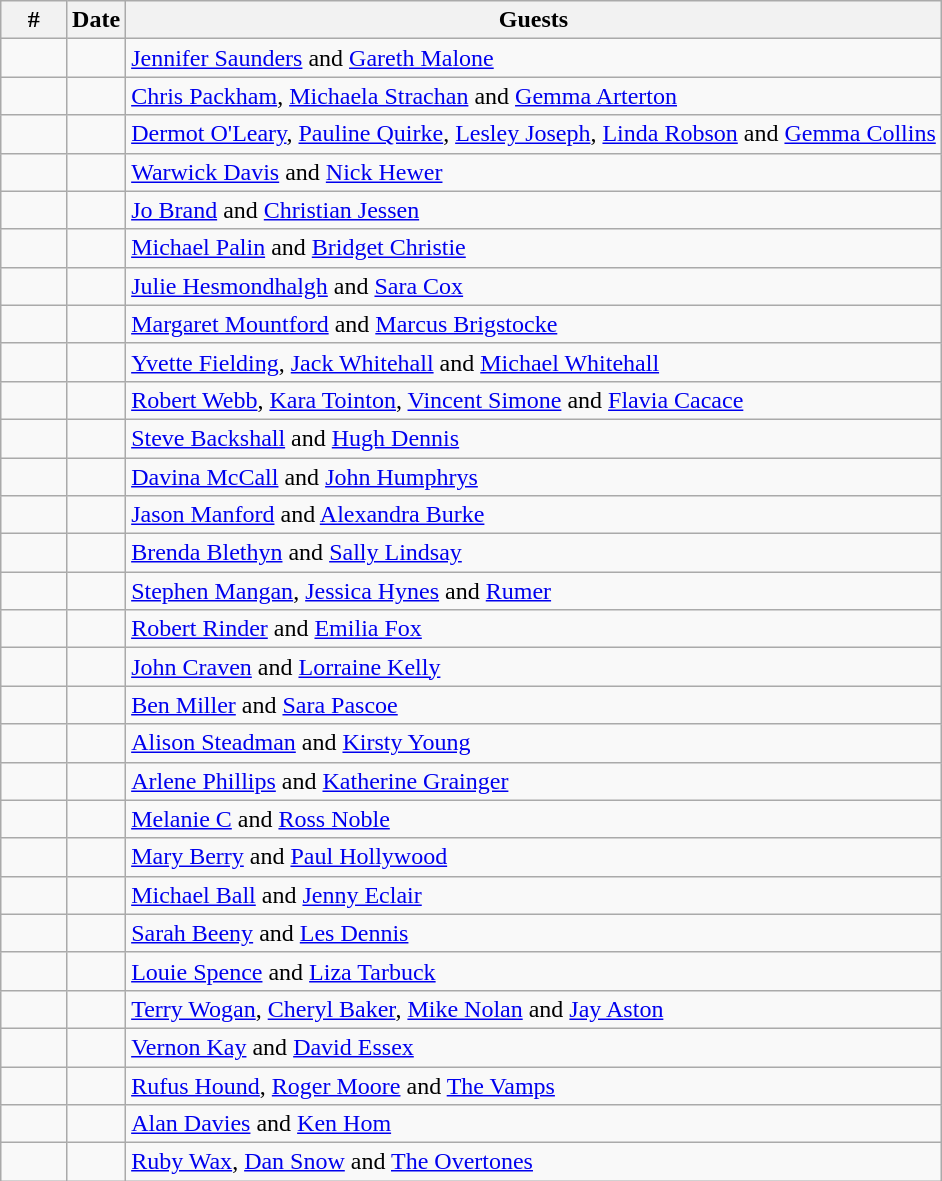<table class="wikitable">
<tr>
<th style="width:7%;">#</th>
<th>Date</th>
<th>Guests</th>
</tr>
<tr>
<td></td>
<td></td>
<td><a href='#'>Jennifer Saunders</a> and <a href='#'>Gareth Malone</a></td>
</tr>
<tr>
<td></td>
<td></td>
<td><a href='#'>Chris Packham</a>, <a href='#'>Michaela Strachan</a> and <a href='#'>Gemma Arterton</a></td>
</tr>
<tr>
<td></td>
<td></td>
<td><a href='#'>Dermot O'Leary</a>, <a href='#'>Pauline Quirke</a>, <a href='#'>Lesley Joseph</a>, <a href='#'>Linda Robson</a> and <a href='#'>Gemma Collins</a></td>
</tr>
<tr>
<td></td>
<td></td>
<td><a href='#'>Warwick Davis</a> and <a href='#'>Nick Hewer</a></td>
</tr>
<tr>
<td></td>
<td></td>
<td><a href='#'>Jo Brand</a> and <a href='#'>Christian Jessen</a></td>
</tr>
<tr>
<td></td>
<td></td>
<td><a href='#'>Michael Palin</a> and <a href='#'>Bridget Christie</a></td>
</tr>
<tr>
<td></td>
<td></td>
<td><a href='#'>Julie Hesmondhalgh</a> and <a href='#'>Sara Cox</a></td>
</tr>
<tr>
<td></td>
<td></td>
<td><a href='#'>Margaret Mountford</a> and <a href='#'>Marcus Brigstocke</a></td>
</tr>
<tr>
<td></td>
<td></td>
<td><a href='#'>Yvette Fielding</a>, <a href='#'>Jack Whitehall</a> and <a href='#'>Michael Whitehall</a></td>
</tr>
<tr>
<td></td>
<td></td>
<td><a href='#'>Robert Webb</a>, <a href='#'>Kara Tointon</a>, <a href='#'>Vincent Simone</a> and <a href='#'>Flavia Cacace</a></td>
</tr>
<tr>
<td></td>
<td></td>
<td><a href='#'>Steve Backshall</a> and <a href='#'>Hugh Dennis</a></td>
</tr>
<tr>
<td></td>
<td></td>
<td><a href='#'>Davina McCall</a> and <a href='#'>John Humphrys</a></td>
</tr>
<tr>
<td></td>
<td></td>
<td><a href='#'>Jason Manford</a> and <a href='#'>Alexandra Burke</a></td>
</tr>
<tr>
<td></td>
<td></td>
<td><a href='#'>Brenda Blethyn</a> and <a href='#'>Sally Lindsay</a></td>
</tr>
<tr>
<td></td>
<td></td>
<td><a href='#'>Stephen Mangan</a>, <a href='#'>Jessica Hynes</a> and <a href='#'>Rumer</a></td>
</tr>
<tr>
<td></td>
<td></td>
<td><a href='#'>Robert Rinder</a> and <a href='#'>Emilia Fox</a></td>
</tr>
<tr>
<td></td>
<td></td>
<td><a href='#'>John Craven</a> and <a href='#'>Lorraine Kelly</a></td>
</tr>
<tr>
<td></td>
<td></td>
<td><a href='#'>Ben Miller</a> and <a href='#'>Sara Pascoe</a></td>
</tr>
<tr>
<td></td>
<td></td>
<td><a href='#'>Alison Steadman</a> and <a href='#'>Kirsty Young</a></td>
</tr>
<tr>
<td></td>
<td></td>
<td><a href='#'>Arlene Phillips</a> and <a href='#'>Katherine Grainger</a></td>
</tr>
<tr>
<td></td>
<td></td>
<td><a href='#'>Melanie C</a> and <a href='#'>Ross Noble</a></td>
</tr>
<tr>
<td></td>
<td></td>
<td><a href='#'>Mary Berry</a> and <a href='#'>Paul Hollywood</a></td>
</tr>
<tr>
<td></td>
<td></td>
<td><a href='#'>Michael Ball</a> and <a href='#'>Jenny Eclair</a></td>
</tr>
<tr>
<td></td>
<td></td>
<td><a href='#'>Sarah Beeny</a> and <a href='#'>Les Dennis</a></td>
</tr>
<tr>
<td></td>
<td></td>
<td><a href='#'>Louie Spence</a> and <a href='#'>Liza Tarbuck</a></td>
</tr>
<tr>
<td></td>
<td></td>
<td><a href='#'>Terry Wogan</a>, <a href='#'>Cheryl Baker</a>, <a href='#'>Mike Nolan</a> and <a href='#'>Jay Aston</a></td>
</tr>
<tr>
<td></td>
<td></td>
<td><a href='#'>Vernon Kay</a> and <a href='#'>David Essex</a></td>
</tr>
<tr>
<td></td>
<td></td>
<td><a href='#'>Rufus Hound</a>, <a href='#'>Roger Moore</a> and <a href='#'>The Vamps</a></td>
</tr>
<tr>
<td></td>
<td></td>
<td><a href='#'>Alan Davies</a> and <a href='#'>Ken Hom</a></td>
</tr>
<tr>
<td></td>
<td></td>
<td><a href='#'>Ruby Wax</a>, <a href='#'>Dan Snow</a> and <a href='#'>The Overtones</a></td>
</tr>
</table>
